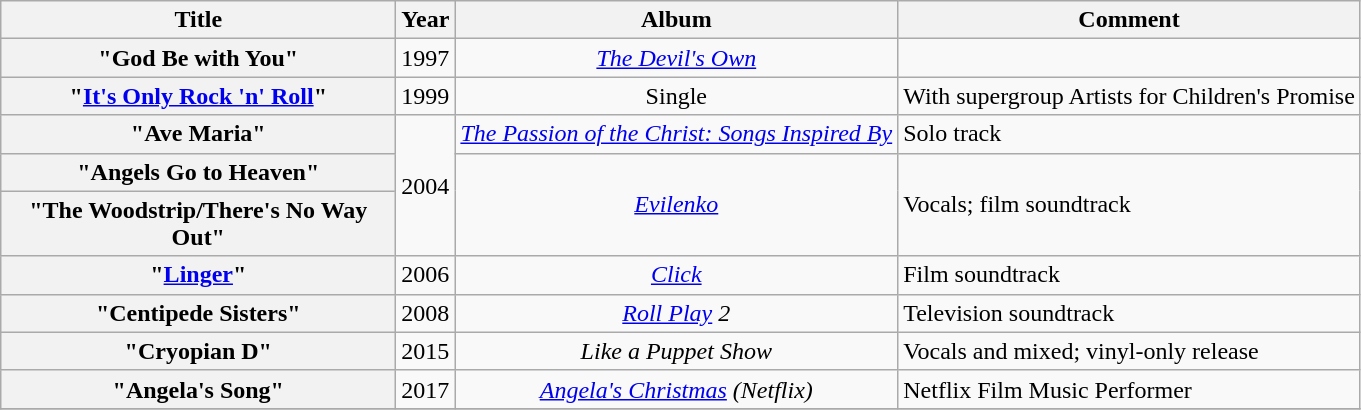<table class="wikitable plainrowheaders" style="text-align:center;" border="1">
<tr>
<th scope="col" style="width:16em;">Title</th>
<th scope="col">Year</th>
<th scope="col">Album</th>
<th scope="col">Comment</th>
</tr>
<tr>
<th scope="row">"God Be with You"</th>
<td>1997</td>
<td><em><a href='#'>The Devil's Own</a></em></td>
<td style="text-align:left;"></td>
</tr>
<tr>
<th scope="row">"<a href='#'>It's Only Rock 'n' Roll</a>"</th>
<td>1999</td>
<td>Single</td>
<td style="text-align:left;">With supergroup Artists for Children's Promise</td>
</tr>
<tr>
<th scope="row">"Ave Maria"</th>
<td rowspan="3">2004</td>
<td><em><a href='#'>The Passion of the Christ: Songs Inspired By</a></em></td>
<td style="text-align:left;">Solo track</td>
</tr>
<tr>
<th scope="row">"Angels Go to Heaven"</th>
<td rowspan="2"><em><a href='#'>Evilenko</a></em></td>
<td rowspan="2" style="text-align:left;">Vocals; film soundtrack</td>
</tr>
<tr>
<th scope="row">"The Woodstrip/There's No Way Out"</th>
</tr>
<tr>
<th scope="row">"<a href='#'>Linger</a>"</th>
<td>2006</td>
<td><em><a href='#'>Click</a></em></td>
<td style="text-align:left;">Film soundtrack</td>
</tr>
<tr>
<th scope="row">"Centipede Sisters"</th>
<td>2008</td>
<td><em><a href='#'>Roll Play</a> 2</em></td>
<td style="text-align:left;">Television soundtrack</td>
</tr>
<tr>
<th scope="row">"Cryopian D"</th>
<td>2015</td>
<td><em>Like a Puppet Show</em></td>
<td style="text-align:left;">Vocals and mixed; vinyl-only release</td>
</tr>
<tr>
<th scope="row">"Angela's Song"</th>
<td>2017</td>
<td><em><a href='#'>Angela's Christmas</a> (Netflix)</em></td>
<td style="text-align:left;">Netflix Film Music Performer</td>
</tr>
<tr>
</tr>
</table>
